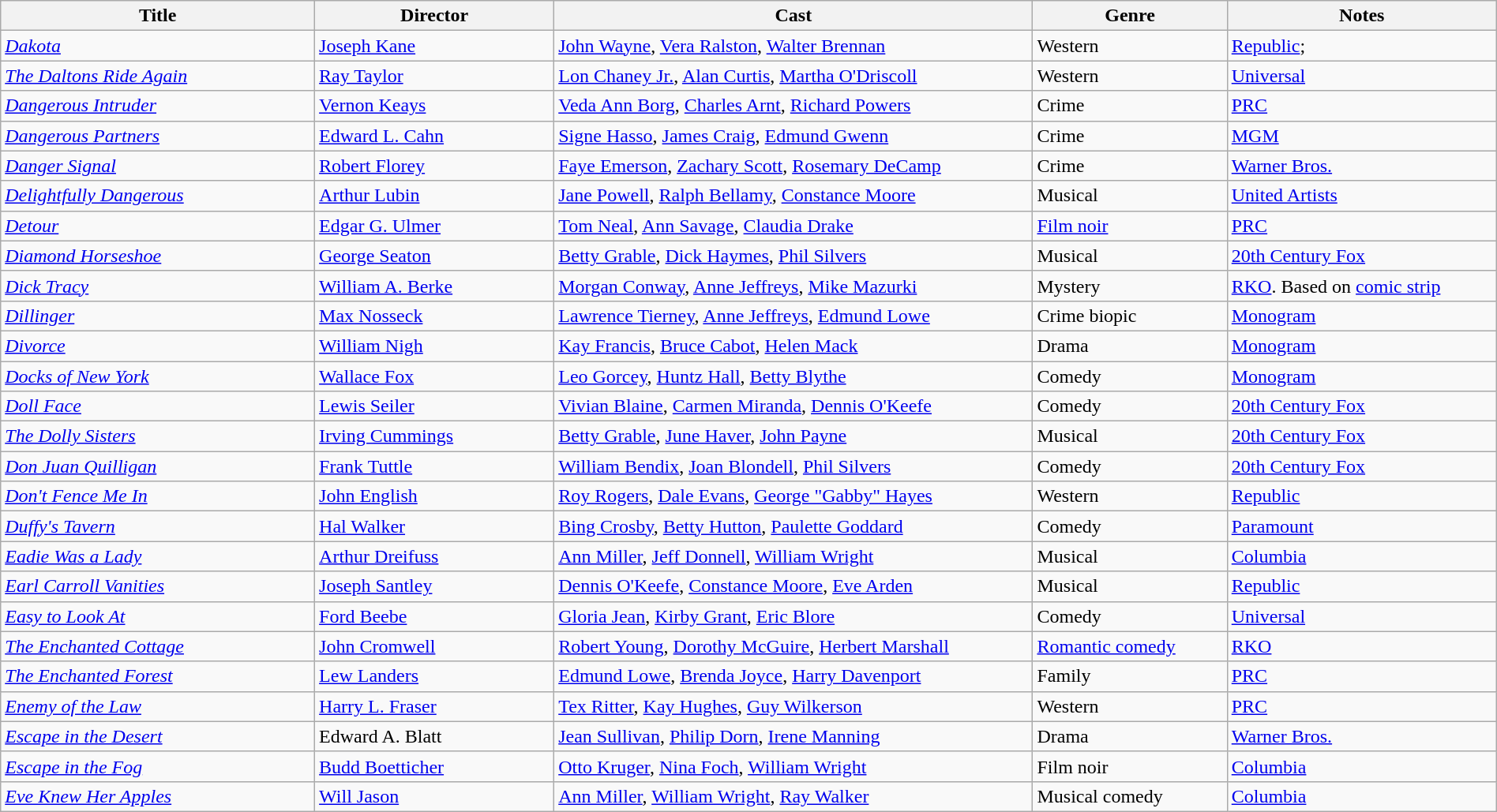<table class="wikitable" style="width:100%;">
<tr>
<th style="width:21%;">Title</th>
<th style="width:16%;">Director</th>
<th style="width:32%;">Cast</th>
<th style="width:13%;">Genre</th>
<th style="width:18%;">Notes</th>
</tr>
<tr>
<td><em><a href='#'>Dakota</a></em></td>
<td><a href='#'>Joseph Kane</a></td>
<td><a href='#'>John Wayne</a>, <a href='#'>Vera Ralston</a>, <a href='#'>Walter Brennan</a></td>
<td>Western</td>
<td><a href='#'>Republic</a>;</td>
</tr>
<tr>
<td><em><a href='#'>The Daltons Ride Again</a></em></td>
<td><a href='#'>Ray Taylor</a></td>
<td><a href='#'>Lon Chaney Jr.</a>, <a href='#'>Alan Curtis</a>, <a href='#'>Martha O'Driscoll</a></td>
<td>Western</td>
<td><a href='#'>Universal</a></td>
</tr>
<tr>
<td><em><a href='#'>Dangerous Intruder</a></em></td>
<td><a href='#'>Vernon Keays</a></td>
<td><a href='#'>Veda Ann Borg</a>, <a href='#'>Charles Arnt</a>, <a href='#'>Richard Powers</a></td>
<td>Crime</td>
<td><a href='#'>PRC</a></td>
</tr>
<tr>
<td><em><a href='#'>Dangerous Partners</a></em></td>
<td><a href='#'>Edward L. Cahn</a></td>
<td><a href='#'>Signe Hasso</a>, <a href='#'>James Craig</a>, <a href='#'>Edmund Gwenn</a></td>
<td>Crime</td>
<td><a href='#'>MGM</a></td>
</tr>
<tr>
<td><em><a href='#'>Danger Signal</a></em></td>
<td><a href='#'>Robert Florey</a></td>
<td><a href='#'>Faye Emerson</a>, <a href='#'>Zachary Scott</a>, <a href='#'>Rosemary DeCamp</a></td>
<td>Crime</td>
<td><a href='#'>Warner Bros.</a></td>
</tr>
<tr>
<td><em><a href='#'>Delightfully Dangerous</a></em></td>
<td><a href='#'>Arthur Lubin</a></td>
<td><a href='#'>Jane Powell</a>, <a href='#'>Ralph Bellamy</a>, <a href='#'>Constance Moore</a></td>
<td>Musical</td>
<td><a href='#'>United Artists</a></td>
</tr>
<tr>
<td><em><a href='#'>Detour</a></em></td>
<td><a href='#'>Edgar G. Ulmer</a></td>
<td><a href='#'>Tom Neal</a>, <a href='#'>Ann Savage</a>, <a href='#'>Claudia Drake</a></td>
<td><a href='#'>Film noir</a></td>
<td><a href='#'>PRC</a></td>
</tr>
<tr>
<td><em><a href='#'>Diamond Horseshoe</a></em></td>
<td><a href='#'>George Seaton</a></td>
<td><a href='#'>Betty Grable</a>, <a href='#'>Dick Haymes</a>, <a href='#'>Phil Silvers</a></td>
<td>Musical</td>
<td><a href='#'>20th Century Fox</a></td>
</tr>
<tr>
<td><em><a href='#'>Dick Tracy</a></em></td>
<td><a href='#'>William A. Berke</a></td>
<td><a href='#'>Morgan Conway</a>, <a href='#'>Anne Jeffreys</a>, <a href='#'>Mike Mazurki</a></td>
<td>Mystery</td>
<td><a href='#'>RKO</a>. Based on <a href='#'>comic strip</a></td>
</tr>
<tr>
<td><em><a href='#'>Dillinger</a></em></td>
<td><a href='#'>Max Nosseck</a></td>
<td><a href='#'>Lawrence Tierney</a>, <a href='#'>Anne Jeffreys</a>, <a href='#'>Edmund Lowe</a></td>
<td>Crime biopic</td>
<td><a href='#'>Monogram</a></td>
</tr>
<tr>
<td><em><a href='#'>Divorce</a></em></td>
<td><a href='#'>William Nigh</a></td>
<td><a href='#'>Kay Francis</a>, <a href='#'>Bruce Cabot</a>, <a href='#'>Helen Mack</a></td>
<td>Drama</td>
<td><a href='#'>Monogram</a></td>
</tr>
<tr>
<td><em><a href='#'>Docks of New York</a></em></td>
<td><a href='#'>Wallace Fox</a></td>
<td><a href='#'>Leo Gorcey</a>, <a href='#'>Huntz Hall</a>, <a href='#'>Betty Blythe</a></td>
<td>Comedy</td>
<td><a href='#'>Monogram</a></td>
</tr>
<tr>
<td><em><a href='#'>Doll Face</a></em></td>
<td><a href='#'>Lewis Seiler</a></td>
<td><a href='#'>Vivian Blaine</a>, <a href='#'>Carmen Miranda</a>, <a href='#'>Dennis O'Keefe</a></td>
<td>Comedy</td>
<td><a href='#'>20th Century Fox</a></td>
</tr>
<tr>
<td><em><a href='#'>The Dolly Sisters</a></em></td>
<td><a href='#'>Irving Cummings</a></td>
<td><a href='#'>Betty Grable</a>, <a href='#'>June Haver</a>, <a href='#'>John Payne</a></td>
<td>Musical</td>
<td><a href='#'>20th Century Fox</a></td>
</tr>
<tr>
<td><em><a href='#'>Don Juan Quilligan</a></em></td>
<td><a href='#'>Frank Tuttle</a></td>
<td><a href='#'>William Bendix</a>, <a href='#'>Joan Blondell</a>, <a href='#'>Phil Silvers</a></td>
<td>Comedy</td>
<td><a href='#'>20th Century Fox</a></td>
</tr>
<tr>
<td><em><a href='#'>Don't Fence Me In</a></em></td>
<td><a href='#'>John English</a></td>
<td><a href='#'>Roy Rogers</a>, <a href='#'>Dale Evans</a>, <a href='#'>George "Gabby" Hayes</a></td>
<td>Western</td>
<td><a href='#'>Republic</a></td>
</tr>
<tr>
<td><em><a href='#'>Duffy's Tavern</a></em></td>
<td><a href='#'>Hal Walker</a></td>
<td><a href='#'>Bing Crosby</a>, <a href='#'>Betty Hutton</a>, <a href='#'>Paulette Goddard</a></td>
<td>Comedy</td>
<td><a href='#'>Paramount</a></td>
</tr>
<tr>
<td><em><a href='#'>Eadie Was a Lady</a></em></td>
<td><a href='#'>Arthur Dreifuss</a></td>
<td><a href='#'>Ann Miller</a>, <a href='#'>Jeff Donnell</a>, <a href='#'>William Wright</a></td>
<td>Musical</td>
<td><a href='#'>Columbia</a></td>
</tr>
<tr>
<td><em><a href='#'>Earl Carroll Vanities</a></em></td>
<td><a href='#'>Joseph Santley</a></td>
<td><a href='#'>Dennis O'Keefe</a>, <a href='#'>Constance Moore</a>, <a href='#'>Eve Arden</a></td>
<td>Musical</td>
<td><a href='#'>Republic</a></td>
</tr>
<tr>
<td><em><a href='#'>Easy to Look At</a></em></td>
<td><a href='#'>Ford Beebe</a></td>
<td><a href='#'>Gloria Jean</a>, <a href='#'>Kirby Grant</a>, <a href='#'>Eric Blore</a></td>
<td>Comedy</td>
<td><a href='#'>Universal</a></td>
</tr>
<tr>
<td><em><a href='#'>The Enchanted Cottage</a></em></td>
<td><a href='#'>John Cromwell</a></td>
<td><a href='#'>Robert Young</a>, <a href='#'>Dorothy McGuire</a>, <a href='#'>Herbert Marshall</a></td>
<td><a href='#'>Romantic comedy</a></td>
<td><a href='#'>RKO</a></td>
</tr>
<tr>
<td><em><a href='#'>The Enchanted Forest</a></em></td>
<td><a href='#'>Lew Landers</a></td>
<td><a href='#'>Edmund Lowe</a>, <a href='#'>Brenda Joyce</a>, <a href='#'>Harry Davenport</a></td>
<td>Family</td>
<td><a href='#'>PRC</a></td>
</tr>
<tr>
<td><em><a href='#'>Enemy of the Law</a></em></td>
<td><a href='#'>Harry L. Fraser</a></td>
<td><a href='#'>Tex Ritter</a>, <a href='#'>Kay Hughes</a>, <a href='#'>Guy Wilkerson</a></td>
<td>Western</td>
<td><a href='#'>PRC</a></td>
</tr>
<tr>
<td><em><a href='#'>Escape in the Desert</a></em></td>
<td>Edward A. Blatt</td>
<td><a href='#'>Jean Sullivan</a>, <a href='#'>Philip Dorn</a>, <a href='#'>Irene Manning</a></td>
<td>Drama</td>
<td><a href='#'>Warner Bros.</a></td>
</tr>
<tr>
<td><em><a href='#'>Escape in the Fog</a></em></td>
<td><a href='#'>Budd Boetticher</a></td>
<td><a href='#'>Otto Kruger</a>, <a href='#'>Nina Foch</a>, <a href='#'>William Wright</a></td>
<td>Film noir</td>
<td><a href='#'>Columbia</a></td>
</tr>
<tr>
<td><em><a href='#'>Eve Knew Her Apples</a></em></td>
<td><a href='#'>Will Jason</a></td>
<td><a href='#'>Ann Miller</a>, <a href='#'>William Wright</a>, <a href='#'>Ray Walker</a></td>
<td>Musical comedy</td>
<td><a href='#'>Columbia</a></td>
</tr>
</table>
